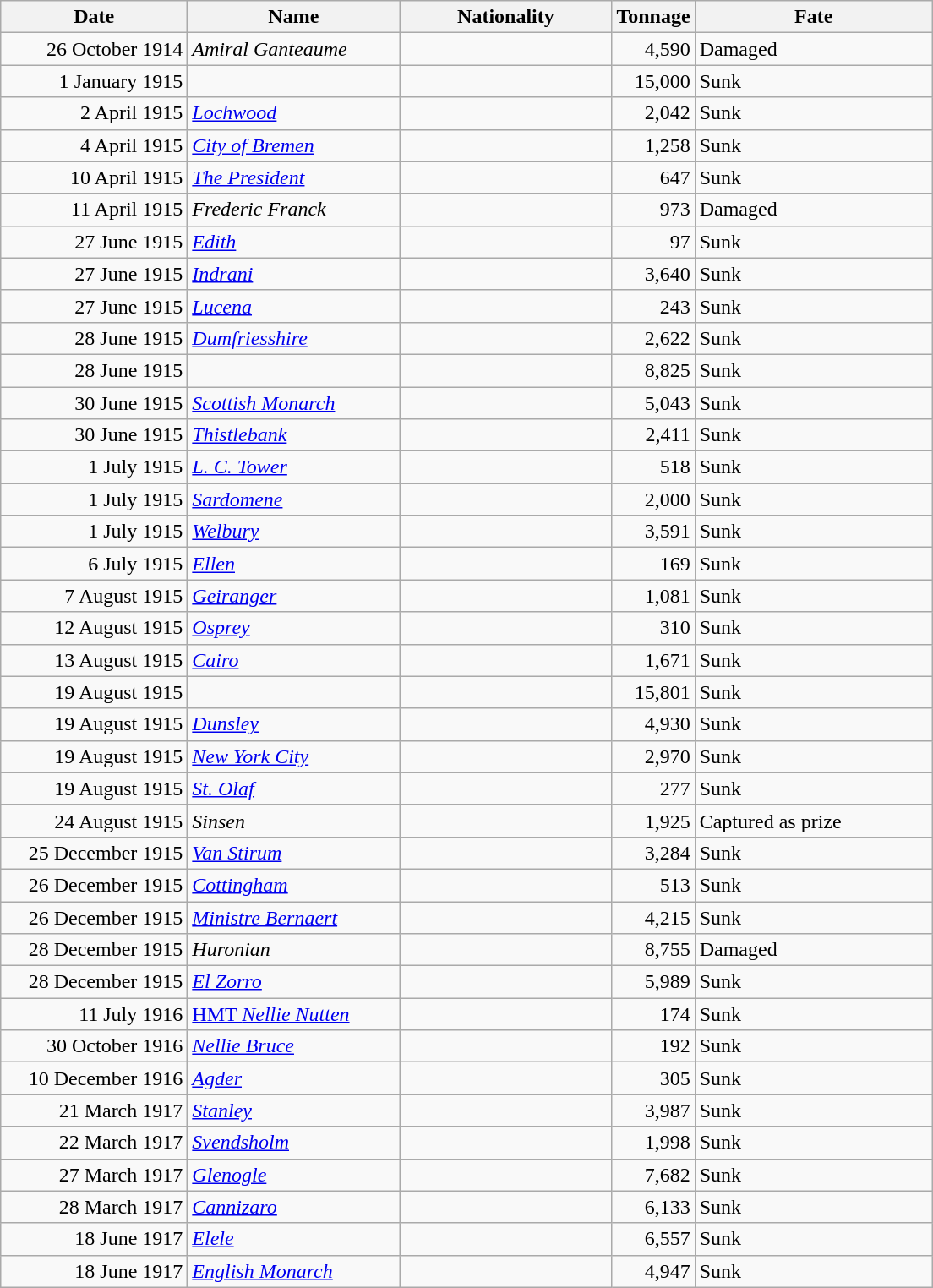<table class="wikitable sortable">
<tr>
<th width="140px">Date</th>
<th width="160px">Name</th>
<th width="160px">Nationality</th>
<th width="25px">Tonnage</th>
<th width="180px">Fate</th>
</tr>
<tr>
<td align="right">26 October 1914</td>
<td align="left"><em>Amiral Ganteaume</em></td>
<td align="left"></td>
<td align="right">4,590</td>
<td align="left">Damaged</td>
</tr>
<tr>
<td align="right">1 January 1915</td>
<td align="left"></td>
<td align="left"></td>
<td align="right">15,000</td>
<td align="left">Sunk</td>
</tr>
<tr>
<td align="right">2 April 1915</td>
<td align="left"><a href='#'><em>Lochwood</em></a></td>
<td align="left"></td>
<td align="right">2,042</td>
<td align="left">Sunk</td>
</tr>
<tr>
<td align="right">4 April 1915</td>
<td align="left"><a href='#'><em>City of Bremen</em></a></td>
<td align="left"></td>
<td align="right">1,258</td>
<td align="left">Sunk</td>
</tr>
<tr>
<td align="right">10 April 1915</td>
<td align="left"><a href='#'><em>The President</em></a></td>
<td align="left"></td>
<td align="right">647</td>
<td align="left">Sunk</td>
</tr>
<tr>
<td align="right">11 April 1915</td>
<td align="left"><em>Frederic Franck</em></td>
<td align="left"></td>
<td align="right">973</td>
<td align="left">Damaged</td>
</tr>
<tr>
<td align="right">27 June 1915</td>
<td align="left"><a href='#'><em>Edith</em></a></td>
<td align="left"></td>
<td align="right">97</td>
<td align="left">Sunk</td>
</tr>
<tr>
<td align="right">27 June 1915</td>
<td align="left"><a href='#'><em>Indrani</em></a></td>
<td align="left"></td>
<td align="right">3,640</td>
<td align="left">Sunk</td>
</tr>
<tr>
<td align="right">27 June 1915</td>
<td align="left"><a href='#'><em>Lucena</em></a></td>
<td align="left"></td>
<td align="right">243</td>
<td align="left">Sunk</td>
</tr>
<tr>
<td align="right">28 June 1915</td>
<td align="left"><a href='#'><em>Dumfriesshire</em></a></td>
<td align="left"></td>
<td align="right">2,622</td>
<td align="left">Sunk</td>
</tr>
<tr>
<td align="right">28 June 1915</td>
<td align="left"></td>
<td align="left"></td>
<td align="right">8,825</td>
<td align="left">Sunk</td>
</tr>
<tr>
<td align="right">30 June 1915</td>
<td align="left"><a href='#'><em>Scottish Monarch</em></a></td>
<td align="left"></td>
<td align="right">5,043</td>
<td align="left">Sunk</td>
</tr>
<tr>
<td align="right">30 June 1915</td>
<td align="left"><a href='#'><em>Thistlebank</em></a></td>
<td align="left"></td>
<td align="right">2,411</td>
<td align="left">Sunk</td>
</tr>
<tr>
<td align="right">1 July 1915</td>
<td align="left"><a href='#'><em>L. C. Tower</em></a></td>
<td align="left"></td>
<td align="right">518</td>
<td align="left">Sunk</td>
</tr>
<tr>
<td align="right">1 July 1915</td>
<td align="left"><a href='#'><em>Sardomene</em></a></td>
<td align="left"></td>
<td align="right">2,000</td>
<td align="left">Sunk</td>
</tr>
<tr>
<td align="right">1 July 1915</td>
<td align="left"><a href='#'><em>Welbury</em></a></td>
<td align="left"></td>
<td align="right">3,591</td>
<td align="left">Sunk</td>
</tr>
<tr>
<td align="right">6 July 1915</td>
<td align="left"><a href='#'><em>Ellen</em></a></td>
<td align="left"></td>
<td align="right">169</td>
<td align="left">Sunk</td>
</tr>
<tr>
<td align="right">7 August 1915</td>
<td align="left"><a href='#'><em>Geiranger</em></a></td>
<td align="left"></td>
<td align="right">1,081</td>
<td align="left">Sunk</td>
</tr>
<tr>
<td align="right">12 August 1915</td>
<td align="left"><a href='#'><em>Osprey</em></a></td>
<td align="left"></td>
<td align="right">310</td>
<td align="left">Sunk</td>
</tr>
<tr>
<td align="right">13 August 1915</td>
<td align="left"><a href='#'><em>Cairo</em></a></td>
<td align="left"></td>
<td align="right">1,671</td>
<td align="left">Sunk</td>
</tr>
<tr>
<td align="right">19 August 1915</td>
<td align="left"></td>
<td align="left"></td>
<td align="right">15,801</td>
<td align="left">Sunk</td>
</tr>
<tr>
<td align="right">19 August 1915</td>
<td align="left"><a href='#'><em>Dunsley</em></a></td>
<td align="left"></td>
<td align="right">4,930</td>
<td align="left">Sunk</td>
</tr>
<tr>
<td align="right">19 August 1915</td>
<td align="left"><a href='#'><em>New York City</em></a></td>
<td align="left"></td>
<td align="right">2,970</td>
<td align="left">Sunk</td>
</tr>
<tr>
<td align="right">19 August 1915</td>
<td align="left"><a href='#'><em>St. Olaf</em></a></td>
<td align="left"></td>
<td align="right">277</td>
<td align="left">Sunk</td>
</tr>
<tr>
<td align="right">24 August 1915</td>
<td align="left"><em>Sinsen</em></td>
<td align="left"></td>
<td align="right">1,925</td>
<td align="left">Captured as prize</td>
</tr>
<tr>
<td align="right">25 December 1915</td>
<td align="left"><a href='#'><em>Van Stirum</em></a></td>
<td align="left"></td>
<td align="right">3,284</td>
<td align="left">Sunk</td>
</tr>
<tr>
<td align="right">26 December 1915</td>
<td align="left"><a href='#'><em>Cottingham</em></a></td>
<td align="left"></td>
<td align="right">513</td>
<td align="left">Sunk</td>
</tr>
<tr>
<td align="right">26 December 1915</td>
<td align="left"><a href='#'><em>Ministre Bernaert</em></a></td>
<td align="left"></td>
<td align="right">4,215</td>
<td align="left">Sunk</td>
</tr>
<tr>
<td align="right">28 December 1915</td>
<td align="left"><em>Huronian</em></td>
<td align="left"></td>
<td align="right">8,755</td>
<td align="left">Damaged</td>
</tr>
<tr>
<td align="right">28 December 1915</td>
<td align="left"><a href='#'><em>El Zorro</em></a></td>
<td align="left"></td>
<td align="right">5,989</td>
<td align="left">Sunk</td>
</tr>
<tr>
<td align="right">11 July 1916</td>
<td align="left"><a href='#'>HMT <em>Nellie Nutten</em></a></td>
<td align="left"></td>
<td align="right">174</td>
<td align="left">Sunk</td>
</tr>
<tr>
<td align="right">30 October 1916</td>
<td align="left"><a href='#'><em>Nellie Bruce</em></a></td>
<td align="left"></td>
<td align="right">192</td>
<td align="left">Sunk</td>
</tr>
<tr>
<td align="right">10 December 1916</td>
<td align="left"><a href='#'><em>Agder</em></a></td>
<td align="left"></td>
<td align="right">305</td>
<td align="left">Sunk</td>
</tr>
<tr>
<td align="right">21 March 1917</td>
<td align="left"><a href='#'><em>Stanley</em></a></td>
<td align="left"></td>
<td align="right">3,987</td>
<td align="left">Sunk</td>
</tr>
<tr>
<td align="right">22 March 1917</td>
<td align="left"><a href='#'><em>Svendsholm</em></a></td>
<td align="left"></td>
<td align="right">1,998</td>
<td align="left">Sunk</td>
</tr>
<tr>
<td align="right">27 March 1917</td>
<td align="left"><a href='#'><em>Glenogle</em></a></td>
<td align="left"></td>
<td align="right">7,682</td>
<td align="left">Sunk</td>
</tr>
<tr>
<td align="right">28 March 1917</td>
<td align="left"><a href='#'><em>Cannizaro</em></a></td>
<td align="left"></td>
<td align="right">6,133</td>
<td align="left">Sunk</td>
</tr>
<tr>
<td align="right">18 June 1917</td>
<td align="left"><a href='#'><em>Elele</em></a></td>
<td align="left"></td>
<td align="right">6,557</td>
<td align="left">Sunk</td>
</tr>
<tr>
<td align="right">18 June 1917</td>
<td align="left"><a href='#'><em>English Monarch</em></a></td>
<td align="left"></td>
<td align="right">4,947</td>
<td align="left">Sunk</td>
</tr>
</table>
